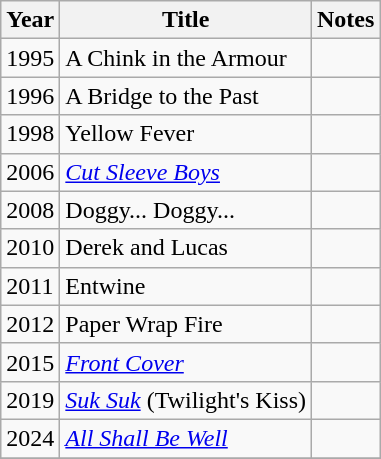<table class="wikitable sortable">
<tr>
<th>Year</th>
<th>Title</th>
<th>Notes</th>
</tr>
<tr>
<td>1995</td>
<td>A Chink in the Armour</td>
<td></td>
</tr>
<tr>
<td>1996</td>
<td>A Bridge to the Past</td>
<td></td>
</tr>
<tr>
<td>1998</td>
<td>Yellow Fever</td>
<td></td>
</tr>
<tr>
<td>2006</td>
<td><em><a href='#'>Cut Sleeve Boys</a></em></td>
<td></td>
</tr>
<tr>
<td>2008</td>
<td Doggy... Doggy...>Doggy... Doggy...</td>
<td></td>
</tr>
<tr>
<td>2010</td>
<td Derek and Lucas>Derek and Lucas</td>
<td></td>
</tr>
<tr>
<td>2011</td>
<td Entwine>Entwine</td>
<td></td>
</tr>
<tr>
<td>2012</td>
<td Paper Wrap Fire>Paper Wrap Fire</td>
<td></td>
</tr>
<tr>
<td>2015</td>
<td><em><a href='#'>Front Cover</a></em></td>
<td></td>
</tr>
<tr>
<td>2019</td>
<td><em><a href='#'>Suk Suk</a></em> (Twilight's Kiss)</td>
<td></td>
</tr>
<tr>
<td>2024</td>
<td><em><a href='#'>All Shall Be Well</a></em></td>
<td></td>
</tr>
<tr>
</tr>
</table>
